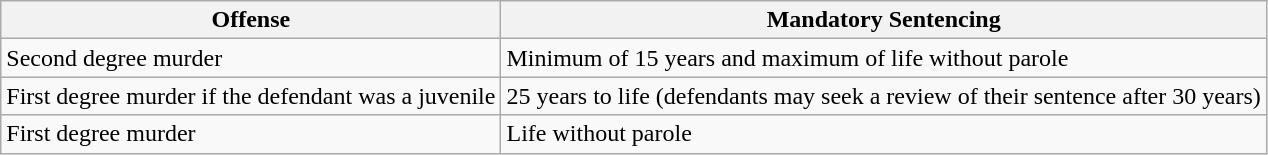<table class="wikitable">
<tr>
<th>Offense</th>
<th>Mandatory Sentencing</th>
</tr>
<tr>
<td>Second degree murder</td>
<td>Minimum of 15 years and maximum of life without parole</td>
</tr>
<tr>
<td>First degree murder if the defendant was a juvenile</td>
<td>25 years to life (defendants may seek a review of their sentence after 30 years)</td>
</tr>
<tr>
<td>First degree murder</td>
<td>Life without parole</td>
</tr>
</table>
